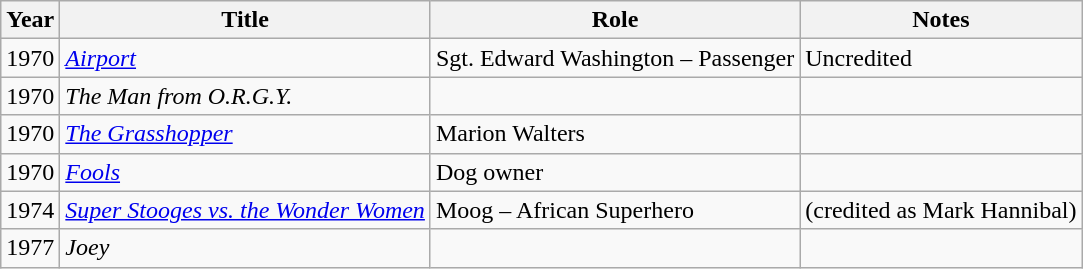<table class="wikitable">
<tr>
<th>Year</th>
<th>Title</th>
<th>Role</th>
<th>Notes</th>
</tr>
<tr>
<td>1970</td>
<td><em><a href='#'>Airport</a></em></td>
<td>Sgt. Edward Washington – Passenger</td>
<td>Uncredited</td>
</tr>
<tr>
<td>1970</td>
<td><em>The Man from O.R.G.Y.</em></td>
<td></td>
<td></td>
</tr>
<tr>
<td>1970</td>
<td><em><a href='#'>The Grasshopper</a></em></td>
<td>Marion Walters</td>
<td></td>
</tr>
<tr>
<td>1970</td>
<td><em><a href='#'>Fools</a></em></td>
<td>Dog owner</td>
<td></td>
</tr>
<tr>
<td>1974</td>
<td><em><a href='#'>Super Stooges vs. the Wonder Women</a></em></td>
<td>Moog – African Superhero</td>
<td>(credited as Mark Hannibal)</td>
</tr>
<tr>
<td>1977</td>
<td><em>Joey</em></td>
<td></td>
<td></td>
</tr>
</table>
